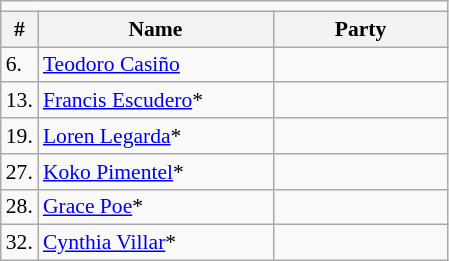<table class=wikitable style="font-size:90%">
<tr>
<td colspan=4 bgcolor=></td>
</tr>
<tr>
<th>#</th>
<th width=150px>Name</th>
<th colspan=2 width=110px>Party</th>
</tr>
<tr>
<td>6.</td>
<td><a href='#'>Teodoro Casiño</a></td>
<td></td>
</tr>
<tr>
<td>13.</td>
<td><a href='#'>Francis Escudero</a>*</td>
<td></td>
</tr>
<tr>
<td>19.</td>
<td><a href='#'>Loren Legarda</a>*</td>
<td></td>
</tr>
<tr>
<td>27.</td>
<td><a href='#'>Koko Pimentel</a>*</td>
<td></td>
</tr>
<tr>
<td>28.</td>
<td><a href='#'>Grace Poe</a>*</td>
<td></td>
</tr>
<tr>
<td>32.</td>
<td><a href='#'>Cynthia Villar</a>*</td>
<td></td>
</tr>
</table>
